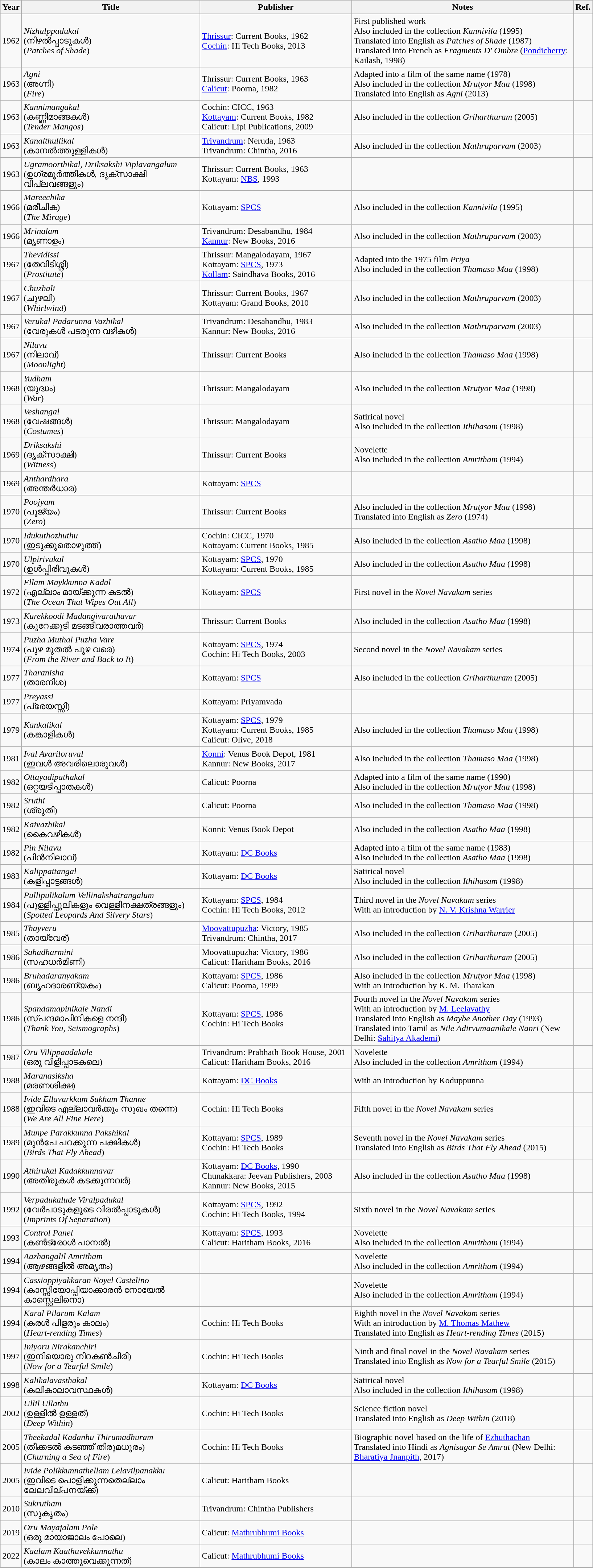<table class="wikitable">
<tr>
<th>Year</th>
<th ! style=width:20em>Title</th>
<th ! style=width:17em>Publisher</th>
<th ! style=width:25em>Notes</th>
<th>Ref.</th>
</tr>
<tr>
<td>1962</td>
<td><em>Nizhalppadukal</em><br>(നിഴൽപ്പാടുകൾ)<br>(<em>Patches of Shade</em>)</td>
<td><a href='#'>Thrissur</a>: Current Books, 1962<br><a href='#'>Cochin</a>: Hi Tech Books, 2013</td>
<td>First published work<br>Also included in the collection <em>Kannivila</em> (1995)<br>Translated into English as <em>Patches of Shade</em> (1987)<br>Translated into French as <em>Fragments D' Ombre</em> (<a href='#'>Pondicherry</a>: Kailash, 1998)</td>
<td></td>
</tr>
<tr>
<td>1963</td>
<td><em>Agni</em><br>(അഗ്നി)<br>(<em>Fire</em>)</td>
<td>Thrissur: Current Books, 1963<br><a href='#'>Calicut</a>: Poorna, 1982</td>
<td>Adapted into a film of the same name (1978)<br>Also included in the collection <em>Mrutyor Maa</em> (1998)<br>Translated into English as <em>Agni</em> (2013)</td>
<td></td>
</tr>
<tr>
<td>1963</td>
<td><em>Kannimangakal</em><br>(കണ്ണിമാങ്ങകൾ)<br>(<em>Tender Mangos</em>)</td>
<td>Cochin: CICC, 1963<br><a href='#'>Kottayam</a>: Current Books, 1982<br>Calicut: Lipi Publications, 2009</td>
<td>Also included in the collection <em>Griharthuram</em> (2005)</td>
<td></td>
</tr>
<tr>
<td>1963</td>
<td><em>Kanalthullikal</em><br>(കാനൽത്തുള്ളികൾ)</td>
<td><a href='#'>Trivandrum</a>: Neruda, 1963<br>Trivandrum: Chintha, 2016</td>
<td>Also included in the collection <em>Mathruparvam</em> (2003)</td>
<td></td>
</tr>
<tr>
<td>1963</td>
<td><em>Ugramoorthikal, Driksakshi Viplavangalum</em><br>(ഉഗ്രമൂര്‍ത്തികള്‍, ദൃക്സാക്ഷി വിപ്ലവങ്ങളും)</td>
<td>Thrissur: Current Books, 1963<br>Kottayam: <a href='#'>NBS</a>, 1993</td>
<td></td>
<td></td>
</tr>
<tr>
<td>1966</td>
<td><em>Mareechika</em><br>(മരീചിക)<br>(<em>The Mirage</em>)</td>
<td>Kottayam: <a href='#'>SPCS</a></td>
<td>Also included in the collection <em>Kannivila</em> (1995)</td>
<td></td>
</tr>
<tr>
<td>1966</td>
<td><em>Mrinalam</em><br>(മൃണാളം)</td>
<td>Trivandrum: Desabandhu, 1984<br><a href='#'>Kannur</a>: New Books, 2016</td>
<td>Also included in the collection <em>Mathruparvam</em> (2003)</td>
<td></td>
</tr>
<tr>
<td>1967</td>
<td><em>Thevidissi</em><br>(തേവിടിശ്ശി)<br>(<em>Prostitute</em>)</td>
<td>Thrissur: Mangalodayam, 1967<br>Kottayam: <a href='#'>SPCS</a>, 1973<br><a href='#'>Kollam</a>: Saindhava Books, 2016</td>
<td>Adapted into the 1975 film <em>Priya</em><br>Also included in the collection <em>Thamaso Maa</em> (1998)</td>
<td></td>
</tr>
<tr>
<td>1967</td>
<td><em>Chuzhali</em><br>(ചുഴലി)<br>(<em>Whirlwind</em>)</td>
<td>Thrissur: Current Books, 1967<br>Kottayam: Grand Books, 2010</td>
<td>Also included in the collection <em>Mathruparvam</em> (2003)</td>
<td></td>
</tr>
<tr>
<td>1967</td>
<td><em>Verukal Padarunna Vazhikal</em><br>(വേരുകൾ പടരുന്ന വഴികൾ)</td>
<td>Trivandrum: Desabandhu, 1983<br>Kannur: New Books, 2016</td>
<td>Also included in the collection <em>Mathruparvam</em> (2003)</td>
<td></td>
</tr>
<tr>
<td>1967</td>
<td><em>Nilavu</em><br>(നിലാവ്)<br>(<em>Moonlight</em>)</td>
<td>Thrissur: Current Books</td>
<td>Also included in the collection <em>Thamaso Maa</em> (1998)</td>
<td></td>
</tr>
<tr>
<td>1968</td>
<td><em>Yudham</em><br>(യുദ്ധം)<br>(<em>War</em>)</td>
<td>Thrissur: Mangalodayam</td>
<td>Also included in the collection <em>Mrutyor Maa</em> (1998)</td>
<td></td>
</tr>
<tr>
<td>1968</td>
<td><em>Veshangal</em><br>(വേഷങ്ങൾ)<br>(<em>Costumes</em>)</td>
<td>Thrissur: Mangalodayam</td>
<td>Satirical novel<br>Also included in the collection <em>Ithihasam</em> (1998)</td>
<td></td>
</tr>
<tr>
<td>1969</td>
<td><em>Driksakshi</em><br>(ദൃക്‌സാക്ഷി)<br>(<em>Witness</em>)</td>
<td>Thrissur: Current Books</td>
<td>Novelette<br>Also included in the collection <em>Amritham</em> (1994)</td>
<td></td>
</tr>
<tr>
<td>1969</td>
<td><em>Anthardhara</em><br>(അന്തർധാര)</td>
<td>Kottayam: <a href='#'>SPCS</a></td>
<td></td>
<td></td>
</tr>
<tr>
<td>1970</td>
<td><em>Poojyam</em><br>(പൂജ്യം)<br>(<em>Zero</em>)</td>
<td>Thrissur: Current Books</td>
<td>Also included in the collection <em>Mrutyor Maa</em> (1998)<br>Translated into English as <em>Zero</em> (1974)</td>
<td></td>
</tr>
<tr>
<td>1970</td>
<td><em>Idukuthozhuthu</em><br>(ഇടുക്കുതൊഴുത്ത്)</td>
<td>Cochin: CICC, 1970<br>Kottayam: Current Books, 1985</td>
<td>Also included in the collection <em>Asatho Maa</em> (1998)</td>
<td></td>
</tr>
<tr>
<td>1970</td>
<td><em>Ulpirivukal</em><br>(ഉൾപ്പിരിവുകൾ)</td>
<td>Kottayam: <a href='#'>SPCS</a>, 1970<br>Kottayam: Current Books, 1985</td>
<td>Also included in the collection <em>Asatho Maa</em> (1998)</td>
<td></td>
</tr>
<tr>
<td>1972</td>
<td><em>Ellam Maykkunna Kadal</em><br>(എല്ലാം മായ്ക്കുന്ന കടൽ)<br>(<em>The Ocean That Wipes Out All</em>)</td>
<td>Kottayam: <a href='#'>SPCS</a></td>
<td>First novel in the <em>Novel Navakam</em> series</td>
<td></td>
</tr>
<tr>
<td>1973</td>
<td><em>Kurekkoodi Madangivarathavar</em><br>(കുറേക്കൂടി മടങ്ങിവരാത്തവർ)</td>
<td>Thrissur: Current Books</td>
<td>Also included in the collection <em>Asatho Maa</em> (1998)</td>
<td></td>
</tr>
<tr>
<td>1974</td>
<td><em>Puzha Muthal Puzha Vare</em><br>(പുഴ മുതൽ പുഴ വരെ)<br>(<em>From the River and Back to It</em>)</td>
<td>Kottayam: <a href='#'>SPCS</a>, 1974<br>Cochin: Hi Tech Books, 2003</td>
<td>Second novel in the <em>Novel Navakam</em> series</td>
<td></td>
</tr>
<tr>
<td>1977</td>
<td><em>Tharanisha</em><br>(താരനിശ)</td>
<td>Kottayam: <a href='#'>SPCS</a></td>
<td>Also included in the collection <em>Griharthuram</em> (2005)</td>
<td></td>
</tr>
<tr>
<td>1977</td>
<td><em>Preyassi</em><br>(പ്രേയസ്സി)</td>
<td>Kottayam: Priyamvada</td>
<td></td>
<td></td>
</tr>
<tr>
<td>1979</td>
<td><em>Kankalikal</em><br>(കങ്കാളികൾ)</td>
<td>Kottayam: <a href='#'>SPCS</a>, 1979<br>Kottayam: Current Books, 1985<br>Calicut: Olive, 2018</td>
<td>Also included in the collection <em>Thamaso Maa</em> (1998)</td>
<td></td>
</tr>
<tr>
<td>1981</td>
<td><em>Ival Avariloruval</em><br>(ഇവൾ അവരിലൊരുവൾ)</td>
<td><a href='#'>Konni</a>: Venus Book Depot, 1981<br>Kannur: New Books, 2017</td>
<td>Also included in the collection <em>Thamaso Maa</em> (1998)</td>
<td></td>
</tr>
<tr>
<td>1982</td>
<td><em>Ottayadipathakal</em><br>(ഒറ്റയടിപ്പാതകൾ)</td>
<td>Calicut: Poorna</td>
<td>Adapted into a film of the same name (1990)<br>Also included in the collection <em>Mrutyor Maa</em> (1998)</td>
<td></td>
</tr>
<tr>
<td>1982</td>
<td><em>Sruthi</em><br>(ശ്രുതി)</td>
<td>Calicut: Poorna</td>
<td>Also included in the collection <em>Thamaso Maa</em> (1998)</td>
<td></td>
</tr>
<tr>
<td>1982</td>
<td><em>Kaivazhikal</em><br>(കൈവഴികൾ)</td>
<td>Konni: Venus Book Depot</td>
<td>Also included in the collection <em>Asatho Maa</em> (1998)</td>
<td></td>
</tr>
<tr>
<td>1982</td>
<td><em>Pin Nilavu</em><br>(പിൻനിലാവ്)</td>
<td>Kottayam: <a href='#'>DC Books</a></td>
<td>Adapted into a film of the same name (1983)<br>Also included in the collection <em>Asatho Maa</em> (1998)</td>
<td></td>
</tr>
<tr>
<td>1983</td>
<td><em>Kalippattangal</em><br>(കളിപ്പാട്ടങ്ങൾ)</td>
<td>Kottayam: <a href='#'>DC Books</a></td>
<td>Satirical novel<br>Also included in the collection <em>Ithihasam</em> (1998)</td>
<td></td>
</tr>
<tr>
<td>1984</td>
<td><em>Pullipulikalum Vellinakshatrangalum</em><br>(പുള്ളിപ്പുലികളും വെള്ളിനക്ഷത്രങ്ങളും)<br>(<em>Spotted Leopards And Silvery Stars</em>)</td>
<td>Kottayam: <a href='#'>SPCS</a>, 1984<br>Cochin: Hi Tech Books, 2012</td>
<td>Third novel in the <em>Novel Navakam</em> series<br>With an introduction by <a href='#'>N. V. Krishna Warrier</a></td>
<td></td>
</tr>
<tr>
<td>1985</td>
<td><em>Thayveru</em><br>(തായ്‌വേര്)</td>
<td><a href='#'>Moovattupuzha</a>: Victory, 1985<br>Trivandrum: Chintha, 2017</td>
<td>Also included in the collection <em>Griharthuram</em> (2005)</td>
<td></td>
</tr>
<tr>
<td>1986</td>
<td><em>Sahadharmini</em><br>(സഹധർമിണി)</td>
<td>Moovattupuzha: Victory, 1986<br>Calicut: Haritham Books, 2016</td>
<td>Also included in the collection <em>Griharthuram</em> (2005)</td>
<td></td>
</tr>
<tr>
<td>1986</td>
<td><em>Bruhadaranyakam</em><br>(ബൃഹദാരണ്യകം)</td>
<td>Kottayam: <a href='#'>SPCS</a>, 1986<br>Calicut: Poorna, 1999</td>
<td>Also included in the collection <em>Mrutyor Maa</em> (1998)<br>With an introduction by K. M. Tharakan</td>
<td></td>
</tr>
<tr>
<td>1986</td>
<td><em>Spandamapinikale Nandi</em><br>(സ്പന്ദമാപിനികളെ നന്ദി)<br>(<em>Thank You, Seismographs</em>)</td>
<td>Kottayam: <a href='#'>SPCS</a>, 1986<br>Cochin: Hi Tech Books</td>
<td>Fourth novel in the <em>Novel Navakam</em> series<br>With an introduction by <a href='#'>M. Leelavathy</a><br>Translated into English as <em>Maybe Another Day</em> (1993)<br>Translated into Tamil as <em>Nile Adirvumaanikale Nanri</em> (New Delhi: <a href='#'>Sahitya Akademi</a>)</td>
<td></td>
</tr>
<tr>
<td>1987</td>
<td><em>Oru Vilippaadakale</em><br>(ഒരു വിളിപ്പാടകലെ)</td>
<td>Trivandrum: Prabhath Book House, 2001<br>Calicut: Haritham Books, 2016</td>
<td>Novelette<br>Also included in the collection <em>Amritham</em> (1994)</td>
<td></td>
</tr>
<tr>
<td>1988</td>
<td><em>Maranasiksha</em><br>(മരണശിക്ഷ)</td>
<td>Kottayam: <a href='#'>DC Books</a></td>
<td>With an introduction by Koduppunna</td>
<td></td>
</tr>
<tr>
<td>1988</td>
<td><em>Ivide Ellavarkkum Sukham Thanne</em><br>(ഇവിടെ എല്ലാവര്‍ക്കും സുഖം തന്നെ)<br>(<em>We Are All Fine Here</em>)</td>
<td>Cochin: Hi Tech Books</td>
<td>Fifth novel in the <em>Novel Navakam</em> series</td>
<td></td>
</tr>
<tr>
<td>1989</td>
<td><em>Munpe Parakkunna Pakshikal</em><br>(മുൻപേ പറക്കുന്ന പക്ഷികൾ)<br>(<em>Birds That Fly Ahead</em>)</td>
<td>Kottayam: <a href='#'>SPCS</a>, 1989<br>Cochin: Hi Tech Books</td>
<td>Seventh novel in the <em>Novel Navakam</em> series<br>Translated into English as <em>Birds That Fly Ahead</em> (2015)</td>
<td></td>
</tr>
<tr>
<td>1990</td>
<td><em>Athirukal Kadakkunnavar</em><br>(അതിരുകൾ കടക്കുന്നവർ)</td>
<td>Kottayam: <a href='#'>DC Books</a>, 1990<br>Chunakkara: Jeevan Publishers, 2003<br>Kannur: New Books, 2015</td>
<td>Also included in the collection <em>Asatho Maa</em> (1998)</td>
<td></td>
</tr>
<tr>
<td>1992</td>
<td><em>Verpadukalude Viralpadukal</em><br>(വേർപാടുകളുടെ വിരൽപ്പാടുകൾ)<br>(<em>Imprints Of Separation</em>)</td>
<td>Kottayam: <a href='#'>SPCS</a>, 1992<br>Cochin: Hi Tech Books, 1994</td>
<td>Sixth novel in the <em>Novel Navakam</em> series</td>
<td></td>
</tr>
<tr>
<td>1993</td>
<td><em>Control Panel</em><br>(കൺട്രോൾ പാനൽ)</td>
<td>Kottayam: <a href='#'>SPCS</a>, 1993<br>Calicut: Haritham Books, 2016</td>
<td>Novelette<br>Also included in the collection <em>Amritham</em> (1994)</td>
<td></td>
</tr>
<tr>
<td>1994</td>
<td><em>Aazhangalil Amritham</em><br>(ആഴങ്ങളിൽ അമൃതം)</td>
<td></td>
<td>Novelette<br>Also included in the collection <em>Amritham</em> (1994)</td>
<td></td>
</tr>
<tr>
<td>1994</td>
<td><em>Cassioppiyakkaran Noyel Castelino</em><br>(കാസ്സിയോപ്പിയാക്കാരൻ നോയേൽ കാസ്റ്റെലിനൊ)</td>
<td></td>
<td>Novelette<br>Also included in the collection <em>Amritham</em> (1994)</td>
<td></td>
</tr>
<tr>
<td>1994</td>
<td><em>Karal Pilarum Kalam</em><br>(കരൾ പിളരും കാലം)<br>(<em>Heart-rending Times</em>)</td>
<td>Cochin: Hi Tech Books</td>
<td>Eighth novel in the <em>Novel Navakam</em> series<br>With an introduction by <a href='#'>M. Thomas Mathew</a><br>Translated into English as <em>Heart-rending Times</em> (2015)</td>
<td></td>
</tr>
<tr>
<td>1997</td>
<td><em>Iniyoru Nirakanchiri</em><br>(ഇനിയൊരു നിറകൺചിരി)<br>(<em>Now for a Tearful Smile</em>)</td>
<td>Cochin: Hi Tech Books</td>
<td>Ninth and final novel in the <em>Novel Navakam</em> series<br>Translated into English as <em>Now for a Tearful Smile</em> (2015)</td>
<td></td>
</tr>
<tr>
<td>1998</td>
<td><em>Kalikalavasthakal</em><br>(കലികാലാവസ്ഥകൾ)</td>
<td>Kottayam: <a href='#'>DC Books</a></td>
<td>Satirical novel<br>Also included in the collection <em>Ithihasam</em> (1998)</td>
<td></td>
</tr>
<tr>
<td>2002</td>
<td><em>Ullil Ullathu</em><br>(ഉള്ളിൽ ഉള്ളത്)<br>(<em>Deep Within</em>)</td>
<td>Cochin: Hi Tech Books</td>
<td>Science fiction novel<br>Translated into English as <em>Deep Within</em> (2018)</td>
<td></td>
</tr>
<tr>
<td>2005</td>
<td><em>Theekadal Kadanhu Thirumadhuram</em><br>(തീക്കടൽ കടഞ്ഞ് തിരുമധുരം)<br>(<em>Churning a Sea of Fire</em>)</td>
<td>Cochin: Hi Tech Books</td>
<td>Biographic novel based on the life of <a href='#'>Ezhuthachan</a><br>Translated into Hindi as <em>Agnisagar Se Amrut</em> (New Delhi: <a href='#'>Bharatiya Jnanpith</a>, 2017)</td>
<td></td>
</tr>
<tr>
<td>2005</td>
<td><em>Ivide Polikkunnathellam Lelavilpanakku</em><br>(ഇവിടെ പൊളിക്കുന്നതെല്ലാം ലേലവില്പനയ്ക്ക്)</td>
<td>Calicut: Haritham Books</td>
<td></td>
<td></td>
</tr>
<tr>
<td>2010</td>
<td><em>Sukrutham</em><br>(സുകൃതം)</td>
<td>Trivandrum: Chintha Publishers</td>
<td></td>
<td></td>
</tr>
<tr>
<td>2019</td>
<td><em>Oru Mayajalam Pole</em><br>(ഒരു മായാജാലം പോലെ)</td>
<td>Calicut: <a href='#'>Mathrubhumi Books</a></td>
<td></td>
<td></td>
</tr>
<tr>
<td>2022</td>
<td><em>Kaalam Kaathuvekkunnathu</em><br>(കാലം കാത്തുവെക്കുന്നത്)</td>
<td>Calicut: <a href='#'>Mathrubhumi Books</a></td>
<td></td>
<td></td>
</tr>
</table>
